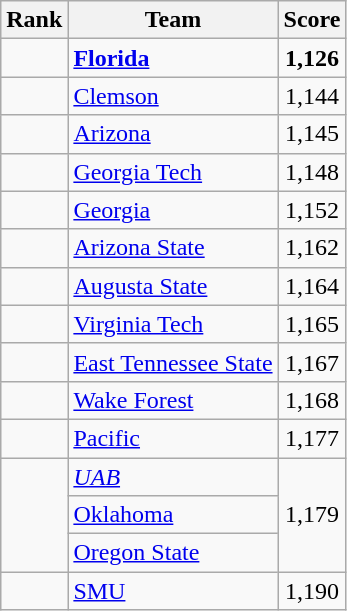<table class="wikitable sortable" style="text-align:center">
<tr>
<th dat-sort-type=number>Rank</th>
<th>Team</th>
<th>Score</th>
</tr>
<tr>
<td></td>
<td align=left><strong><a href='#'>Florida</a></strong></td>
<td><strong>1,126</strong></td>
</tr>
<tr>
<td></td>
<td align=left><a href='#'>Clemson</a></td>
<td>1,144</td>
</tr>
<tr>
<td></td>
<td align=left><a href='#'>Arizona</a></td>
<td>1,145</td>
</tr>
<tr>
<td></td>
<td align=left><a href='#'>Georgia Tech</a></td>
<td>1,148</td>
</tr>
<tr>
<td></td>
<td align=left><a href='#'>Georgia</a></td>
<td>1,152</td>
</tr>
<tr>
<td></td>
<td align=left><a href='#'>Arizona State</a></td>
<td>1,162</td>
</tr>
<tr>
<td></td>
<td align=left><a href='#'>Augusta State</a></td>
<td>1,164</td>
</tr>
<tr>
<td></td>
<td align=left><a href='#'>Virginia Tech</a></td>
<td>1,165</td>
</tr>
<tr>
<td></td>
<td align=left><a href='#'>East Tennessee State</a></td>
<td>1,167</td>
</tr>
<tr>
<td></td>
<td align=left><a href='#'>Wake Forest</a></td>
<td>1,168</td>
</tr>
<tr>
<td></td>
<td align=left><a href='#'>Pacific</a></td>
<td>1,177</td>
</tr>
<tr>
<td rowspan=3></td>
<td align=left><em><a href='#'>UAB</a></em></td>
<td rowspan=3>1,179</td>
</tr>
<tr>
<td align=left><a href='#'>Oklahoma</a></td>
</tr>
<tr>
<td align=left><a href='#'>Oregon State</a></td>
</tr>
<tr>
<td></td>
<td align=left><a href='#'>SMU</a></td>
<td>1,190</td>
</tr>
</table>
